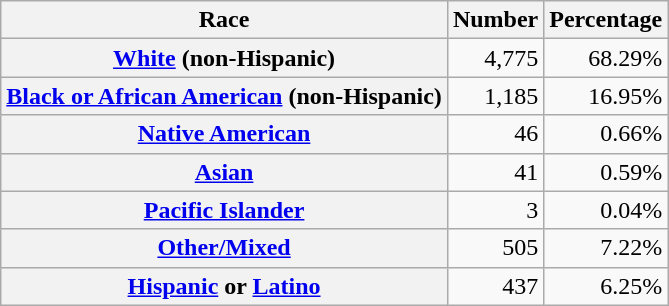<table class="wikitable" style="text-align:right">
<tr>
<th scope="col">Race</th>
<th scope="col">Number</th>
<th scope="col">Percentage</th>
</tr>
<tr>
<th scope="row"><a href='#'>White</a> (non-Hispanic)</th>
<td>4,775</td>
<td>68.29%</td>
</tr>
<tr>
<th scope="row"><a href='#'>Black or African American</a> (non-Hispanic)</th>
<td>1,185</td>
<td>16.95%</td>
</tr>
<tr>
<th scope="row"><a href='#'>Native American</a></th>
<td>46</td>
<td>0.66%</td>
</tr>
<tr>
<th scope="row"><a href='#'>Asian</a></th>
<td>41</td>
<td>0.59%</td>
</tr>
<tr>
<th scope="row"><a href='#'>Pacific Islander</a></th>
<td>3</td>
<td>0.04%</td>
</tr>
<tr>
<th scope="row"><a href='#'>Other/Mixed</a></th>
<td>505</td>
<td>7.22%</td>
</tr>
<tr>
<th scope="row"><a href='#'>Hispanic</a> or <a href='#'>Latino</a></th>
<td>437</td>
<td>6.25%</td>
</tr>
</table>
